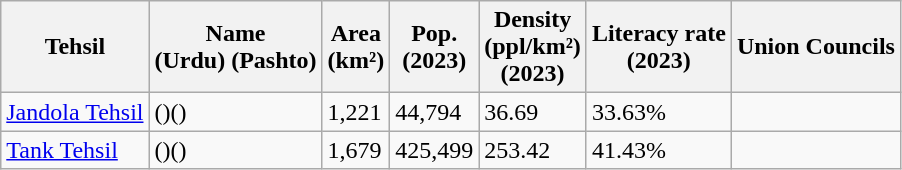<table class="wikitable sortable static-row-numbers static-row-header-hash">
<tr>
<th>Tehsil</th>
<th>Name<br>(Urdu)
(Pashto)</th>
<th>Area<br>(km²)</th>
<th>Pop.<br>(2023)</th>
<th>Density<br>(ppl/km²)<br>(2023)</th>
<th>Literacy rate<br>(2023)</th>
<th>Union Councils</th>
</tr>
<tr>
<td><a href='#'>Jandola Tehsil</a></td>
<td>()()</td>
<td>1,221</td>
<td>44,794</td>
<td>36.69</td>
<td>33.63%</td>
<td></td>
</tr>
<tr>
<td><a href='#'>Tank Tehsil</a></td>
<td>()()</td>
<td>1,679</td>
<td>425,499</td>
<td>253.42</td>
<td>41.43%</td>
<td></td>
</tr>
</table>
